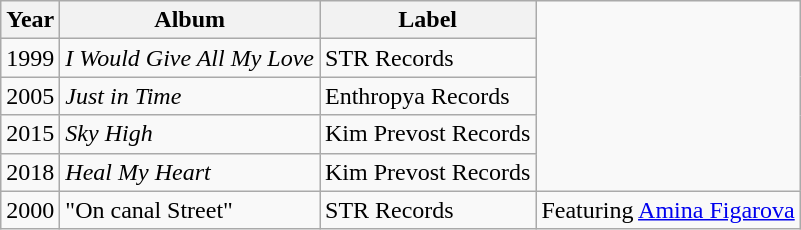<table class="wikitable">
<tr>
<th>Year</th>
<th>Album</th>
<th>Label</th>
</tr>
<tr>
<td>1999</td>
<td><em>I Would Give All My Love</em></td>
<td>STR Records</td>
</tr>
<tr>
<td>2005</td>
<td><em>Just in Time</em></td>
<td>Enthropya Records</td>
</tr>
<tr>
<td>2015</td>
<td><em>Sky High</em></td>
<td>Kim Prevost Records</td>
</tr>
<tr>
<td>2018</td>
<td><em>Heal My Heart</em></td>
<td>Kim Prevost Records</td>
</tr>
<tr>
<td>2000</td>
<td>"On canal Street"</td>
<td>STR Records</td>
<td>Featuring <a href='#'>Amina Figarova</a></td>
</tr>
</table>
